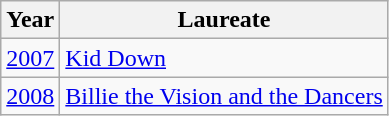<table class="wikitable">
<tr>
<th>Year</th>
<th>Laureate</th>
</tr>
<tr>
<td><a href='#'>2007</a></td>
<td><a href='#'>Kid Down</a></td>
</tr>
<tr>
<td><a href='#'>2008</a></td>
<td><a href='#'>Billie the Vision and the Dancers</a></td>
</tr>
</table>
